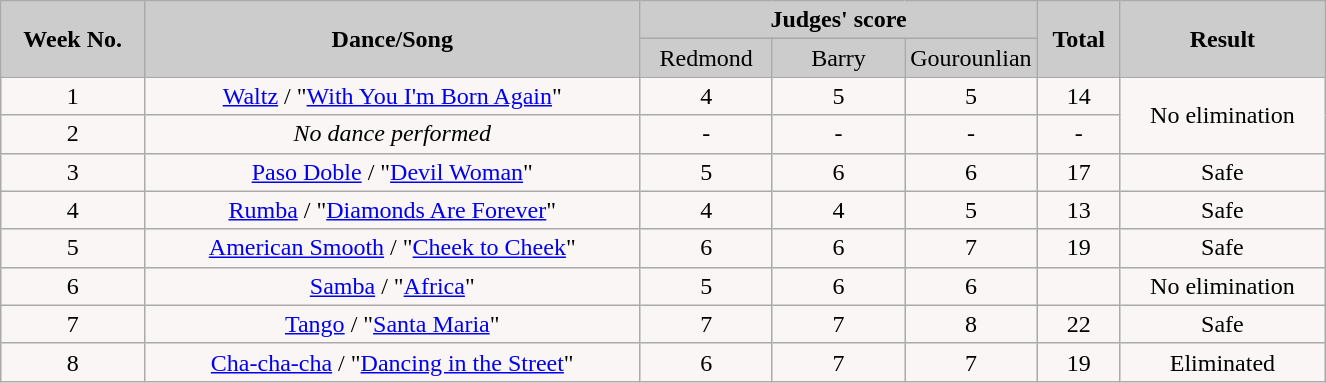<table class="wikitable collapsible">
<tr>
<th rowspan="2" style="background:#ccc; text-align:Center;"><strong>Week No.</strong></th>
<th rowspan="2" style="background:#ccc; text-align:Center;"><strong>Dance/Song</strong></th>
<th colspan="3" style="background:#ccc; text-align:Center;"><strong>Judges' score</strong></th>
<th rowspan="2" style="background:#ccc; text-align:Center;"><strong>Total</strong></th>
<th rowspan="2" style="background:#ccc; text-align:Center;"><strong>Result</strong></th>
</tr>
<tr style="text-align:center; background:#ccc;">
<td style="width:10%; ">Redmond</td>
<td style="width:10%; ">Barry</td>
<td style="width:10%; ">Gourounlian</td>
</tr>
<tr style="text-align:center; background:#faf6f6;">
<td>1</td>
<td><a href='#'>Waltz</a> / "<a href='#'>With You I'm Born Again</a>"</td>
<td>4</td>
<td>5</td>
<td>5</td>
<td>14</td>
<td rowspan="2">No elimination</td>
</tr>
<tr style="text-align:center; background:#faf6f6;">
<td>2</td>
<td><em>No dance performed</em></td>
<td>-</td>
<td>-</td>
<td>-</td>
<td>-</td>
</tr>
<tr style="text-align:center; background:#faf6f6;">
<td>3</td>
<td><a href='#'>Paso Doble</a> / "<a href='#'>Devil Woman</a>"</td>
<td>5</td>
<td>6</td>
<td>6</td>
<td>17</td>
<td>Safe</td>
</tr>
<tr style="text-align:center; background:#faf6f6;">
<td>4</td>
<td><a href='#'>Rumba</a> / "<a href='#'>Diamonds Are Forever</a>"</td>
<td>4</td>
<td>4</td>
<td>5</td>
<td>13</td>
<td>Safe</td>
</tr>
<tr style="text-align:center; background:#faf6f6;">
<td>5</td>
<td><a href='#'>American Smooth</a> / "<a href='#'>Cheek to Cheek</a>"</td>
<td>6</td>
<td>6</td>
<td>7</td>
<td>19</td>
<td>Safe</td>
</tr>
<tr style="text-align:center; background:#faf6f6;">
<td>6</td>
<td><a href='#'>Samba</a> / "<a href='#'>Africa</a>"</td>
<td>5</td>
<td>6</td>
<td>6</td>
<td></td>
<td>No elimination</td>
</tr>
<tr style="text-align:center; background:#faf6f6;">
<td>7</td>
<td><a href='#'>Tango</a> / "<a href='#'>Santa Maria</a>"</td>
<td>7</td>
<td>7</td>
<td>8</td>
<td>22</td>
<td>Safe</td>
</tr>
<tr style="text-align:center; background:#faf6f6;">
<td>8</td>
<td><a href='#'>Cha-cha-cha</a> / "<a href='#'>Dancing in the Street</a>"</td>
<td>6</td>
<td>7</td>
<td>7</td>
<td>19</td>
<td>Eliminated</td>
</tr>
</table>
